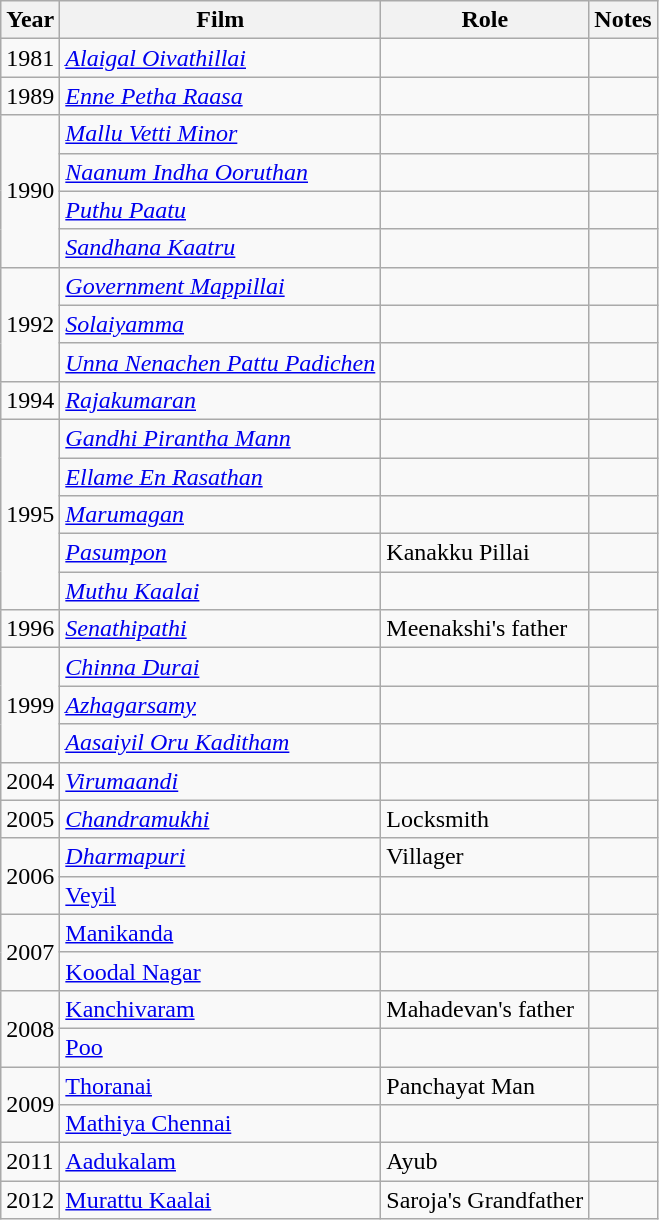<table class="wikitable sortable">
<tr>
<th>Year</th>
<th>Film</th>
<th>Role</th>
<th class=unsortable>Notes</th>
</tr>
<tr>
<td>1981</td>
<td><em><a href='#'>Alaigal Oivathillai</a></em></td>
<td></td>
<td></td>
</tr>
<tr>
<td>1989</td>
<td><em><a href='#'>Enne Petha Raasa</a></em></td>
<td></td>
<td></td>
</tr>
<tr>
<td rowspan="4">1990</td>
<td><em><a href='#'>Mallu Vetti Minor</a></em></td>
<td></td>
<td></td>
</tr>
<tr>
<td><em><a href='#'>Naanum Indha Ooruthan</a></em></td>
<td></td>
<td></td>
</tr>
<tr>
<td><em><a href='#'>Puthu Paatu</a></em></td>
<td></td>
<td></td>
</tr>
<tr>
<td><em><a href='#'>Sandhana Kaatru</a></em></td>
<td></td>
<td></td>
</tr>
<tr>
<td rowspan="3">1992</td>
<td><em><a href='#'>Government Mappillai</a></em></td>
<td></td>
<td></td>
</tr>
<tr>
<td><em><a href='#'>Solaiyamma</a></em></td>
<td></td>
<td></td>
</tr>
<tr>
<td><em><a href='#'>Unna Nenachen Pattu Padichen</a></em></td>
<td></td>
<td></td>
</tr>
<tr>
<td>1994</td>
<td><em><a href='#'>Rajakumaran</a></em></td>
<td></td>
<td></td>
</tr>
<tr>
<td rowspan="5">1995</td>
<td><em><a href='#'>Gandhi Pirantha Mann</a></em></td>
<td></td>
<td></td>
</tr>
<tr>
<td><em><a href='#'>Ellame En Rasathan</a></em></td>
<td></td>
<td></td>
</tr>
<tr>
<td><em><a href='#'>Marumagan</a></em></td>
<td></td>
<td></td>
</tr>
<tr>
<td><em><a href='#'>Pasumpon</a></em></td>
<td>Kanakku Pillai</td>
<td></td>
</tr>
<tr>
<td><em><a href='#'>Muthu Kaalai</a></em></td>
<td></td>
<td></td>
</tr>
<tr>
<td>1996</td>
<td><em><a href='#'>Senathipathi</a></em></td>
<td>Meenakshi's father</td>
<td></td>
</tr>
<tr>
<td rowspan="3">1999</td>
<td><em><a href='#'>Chinna Durai</a></em></td>
<td></td>
<td></td>
</tr>
<tr>
<td><em><a href='#'>Azhagarsamy</a></em></td>
<td></td>
<td></td>
</tr>
<tr>
<td><em><a href='#'>Aasaiyil Oru Kaditham</a></em></td>
<td></td>
<td></td>
</tr>
<tr>
<td>2004</td>
<td><em><a href='#'>Virumaandi</a></em></td>
<td></td>
<td></td>
</tr>
<tr>
<td>2005</td>
<td><em><a href='#'>Chandramukhi</a></em></td>
<td>Locksmith</td>
<td></td>
</tr>
<tr>
<td rowspan="2">2006</td>
<td><em><a href='#'>Dharmapuri</a></td>
<td>Villager</td>
<td></td>
</tr>
<tr>
<td></em><a href='#'>Veyil</a><em></td>
<td></td>
<td></td>
</tr>
<tr>
<td rowspan="2">2007</td>
<td></em><a href='#'>Manikanda</a><em></td>
<td></td>
<td></td>
</tr>
<tr>
<td></em><a href='#'>Koodal Nagar</a><em></td>
<td></td>
<td></td>
</tr>
<tr>
<td rowspan="2">2008</td>
<td></em><a href='#'>Kanchivaram</a><em></td>
<td>Mahadevan's father</td>
<td></td>
</tr>
<tr>
<td></em><a href='#'>Poo</a><em></td>
<td></td>
<td></td>
</tr>
<tr>
<td rowspan="2">2009</td>
<td></em><a href='#'>Thoranai</a><em></td>
<td>Panchayat Man</td>
<td></td>
</tr>
<tr>
<td></em><a href='#'>Mathiya Chennai</a><em></td>
<td></td>
<td></td>
</tr>
<tr>
<td>2011</td>
<td></em><a href='#'>Aadukalam</a><em></td>
<td>Ayub</td>
<td></td>
</tr>
<tr>
<td>2012</td>
<td></em><a href='#'>Murattu Kaalai</a><em></td>
<td>Saroja's Grandfather</td>
<td></td>
</tr>
</table>
